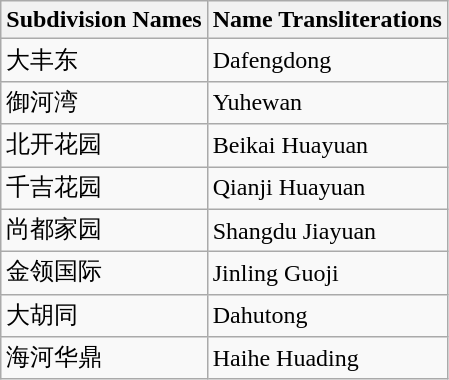<table class="wikitable sortable">
<tr>
<th>Subdivision Names</th>
<th>Name Transliterations</th>
</tr>
<tr>
<td>大丰东</td>
<td>Dafengdong</td>
</tr>
<tr>
<td>御河湾</td>
<td>Yuhewan</td>
</tr>
<tr>
<td>北开花园</td>
<td>Beikai Huayuan</td>
</tr>
<tr>
<td>千吉花园</td>
<td>Qianji Huayuan</td>
</tr>
<tr>
<td>尚都家园</td>
<td>Shangdu Jiayuan</td>
</tr>
<tr>
<td>金领国际</td>
<td>Jinling Guoji</td>
</tr>
<tr>
<td>大胡同</td>
<td>Dahutong</td>
</tr>
<tr>
<td>海河华鼎</td>
<td>Haihe Huading</td>
</tr>
</table>
